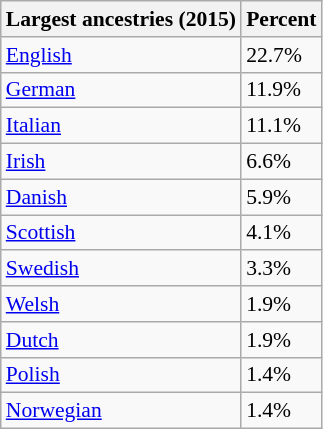<table class="wikitable sortable collapsible" style="font-size: 90%;">
<tr>
<th>Largest ancestries (2015)</th>
<th>Percent</th>
</tr>
<tr>
<td><a href='#'>English</a></td>
<td>22.7%</td>
</tr>
<tr>
<td><a href='#'>German</a></td>
<td>11.9%</td>
</tr>
<tr>
<td><a href='#'>Italian</a></td>
<td>11.1%</td>
</tr>
<tr>
<td><a href='#'>Irish</a></td>
<td>6.6%</td>
</tr>
<tr>
<td><a href='#'>Danish</a></td>
<td>5.9%</td>
</tr>
<tr>
<td><a href='#'>Scottish</a></td>
<td>4.1%</td>
</tr>
<tr>
<td><a href='#'>Swedish</a></td>
<td>3.3%</td>
</tr>
<tr>
<td><a href='#'>Welsh</a></td>
<td>1.9%</td>
</tr>
<tr>
<td><a href='#'>Dutch</a></td>
<td>1.9%</td>
</tr>
<tr>
<td><a href='#'>Polish</a></td>
<td>1.4%</td>
</tr>
<tr>
<td><a href='#'>Norwegian</a></td>
<td>1.4%</td>
</tr>
</table>
